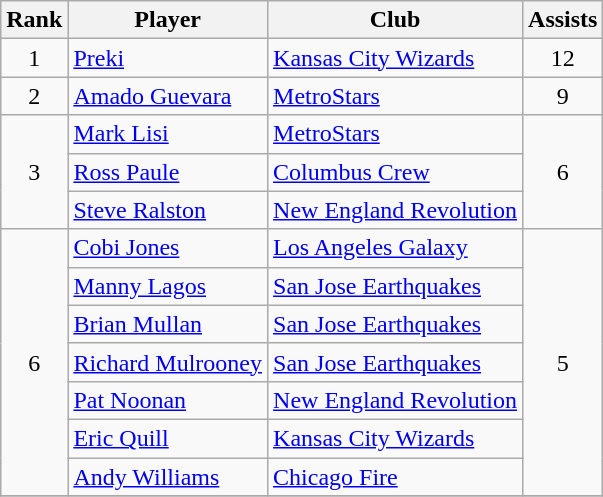<table class="wikitable" style="text-align:center">
<tr>
<th>Rank</th>
<th>Player</th>
<th>Club</th>
<th>Assists</th>
</tr>
<tr>
<td>1</td>
<td align="left"> <a href='#'>Preki</a></td>
<td align="left"><a href='#'>Kansas City Wizards</a></td>
<td>12</td>
</tr>
<tr>
<td>2</td>
<td align="left"> <a href='#'>Amado Guevara</a></td>
<td align="left"><a href='#'>MetroStars</a></td>
<td>9</td>
</tr>
<tr>
<td rowspan="3">3</td>
<td align="left"> <a href='#'>Mark Lisi</a></td>
<td align="left"><a href='#'>MetroStars</a></td>
<td rowspan="3">6</td>
</tr>
<tr>
<td align="left"> <a href='#'>Ross Paule</a></td>
<td align="left"><a href='#'>Columbus Crew</a></td>
</tr>
<tr>
<td align="left"> <a href='#'>Steve Ralston</a></td>
<td align="left"><a href='#'>New England Revolution</a></td>
</tr>
<tr>
<td rowspan="7">6</td>
<td align="left"> <a href='#'>Cobi Jones</a></td>
<td align="left"><a href='#'>Los Angeles Galaxy</a></td>
<td rowspan="7">5</td>
</tr>
<tr>
<td align="left"> <a href='#'>Manny Lagos</a></td>
<td align="left"><a href='#'>San Jose Earthquakes</a></td>
</tr>
<tr>
<td align="left"> <a href='#'>Brian Mullan</a></td>
<td align="left"><a href='#'>San Jose Earthquakes</a></td>
</tr>
<tr>
<td align="left"> <a href='#'>Richard Mulrooney</a></td>
<td align="left"><a href='#'>San Jose Earthquakes</a></td>
</tr>
<tr>
<td align="left"> <a href='#'>Pat Noonan</a></td>
<td align="left"><a href='#'>New England Revolution</a></td>
</tr>
<tr>
<td align="left"> <a href='#'>Eric Quill</a></td>
<td align="left"><a href='#'>Kansas City Wizards</a></td>
</tr>
<tr>
<td align="left"> <a href='#'>Andy Williams</a></td>
<td align="left"><a href='#'>Chicago Fire</a></td>
</tr>
<tr>
</tr>
</table>
